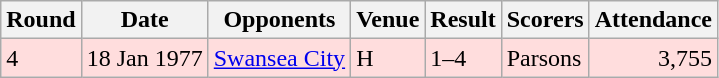<table class="wikitable">
<tr>
<th>Round</th>
<th>Date</th>
<th>Opponents</th>
<th>Venue</th>
<th>Result</th>
<th>Scorers</th>
<th>Attendance</th>
</tr>
<tr bgcolor="#ffdddd">
<td>4</td>
<td>18 Jan 1977</td>
<td><a href='#'>Swansea City</a></td>
<td>H</td>
<td>1–4</td>
<td>Parsons</td>
<td align="right">3,755</td>
</tr>
</table>
